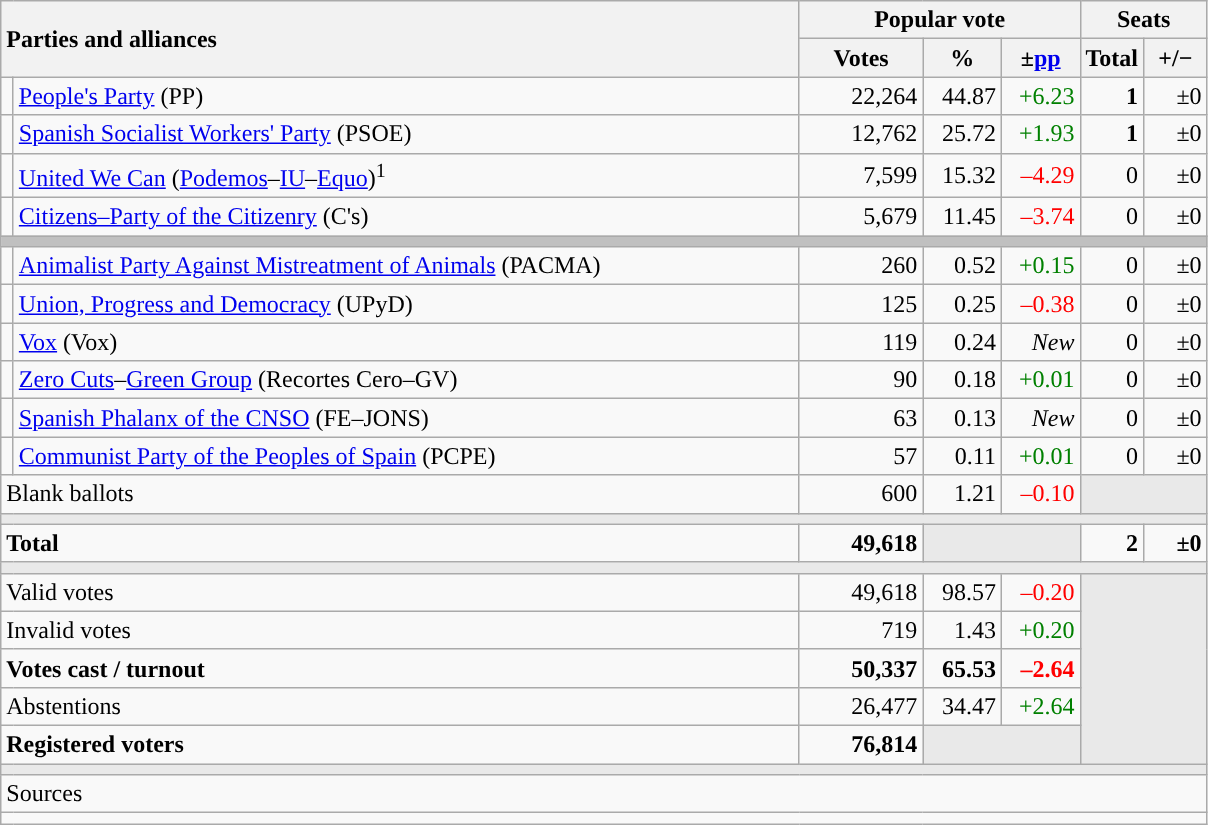<table class="wikitable" style="text-align:right;">
<tr>
<th style="text-align:left;" rowspan="2" colspan="2" width="525">Parties and alliances</th>
<th colspan="3">Popular vote</th>
<th colspan="2">Seats</th>
</tr>
<tr>
<th width="75">Votes</th>
<th width="45">%</th>
<th width="45">±<a href='#'>pp</a></th>
<th width="35">Total</th>
<th width="35">+/−</th>
</tr>
<tr>
<td width="1" style="color:inherit;background:"></td>
<td align="left"><a href='#'>People's Party</a> (PP)</td>
<td>22,264</td>
<td>44.87</td>
<td style="color:green;">+6.23</td>
<td><strong>1</strong></td>
<td>±0</td>
</tr>
<tr>
<td style="color:inherit;background:"></td>
<td align="left"><a href='#'>Spanish Socialist Workers' Party</a> (PSOE)</td>
<td>12,762</td>
<td>25.72</td>
<td style="color:green;">+1.93</td>
<td><strong>1</strong></td>
<td>±0</td>
</tr>
<tr>
<td style="color:inherit;background:"></td>
<td align="left"><a href='#'>United We Can</a> (<a href='#'>Podemos</a>–<a href='#'>IU</a>–<a href='#'>Equo</a>)<sup>1</sup></td>
<td>7,599</td>
<td>15.32</td>
<td style="color:red;">–4.29</td>
<td>0</td>
<td>±0</td>
</tr>
<tr>
<td style="color:inherit;background:"></td>
<td align="left"><a href='#'>Citizens–Party of the Citizenry</a> (C's)</td>
<td>5,679</td>
<td>11.45</td>
<td style="color:red;">–3.74</td>
<td>0</td>
<td>±0</td>
</tr>
<tr>
<td colspan="7" bgcolor="#C0C0C0"></td>
</tr>
<tr>
<td style="color:inherit;background:"></td>
<td align="left"><a href='#'>Animalist Party Against Mistreatment of Animals</a> (PACMA)</td>
<td>260</td>
<td>0.52</td>
<td style="color:green;">+0.15</td>
<td>0</td>
<td>±0</td>
</tr>
<tr>
<td style="color:inherit;background:"></td>
<td align="left"><a href='#'>Union, Progress and Democracy</a> (UPyD)</td>
<td>125</td>
<td>0.25</td>
<td style="color:red;">–0.38</td>
<td>0</td>
<td>±0</td>
</tr>
<tr>
<td style="color:inherit;background:"></td>
<td align="left"><a href='#'>Vox</a> (Vox)</td>
<td>119</td>
<td>0.24</td>
<td><em>New</em></td>
<td>0</td>
<td>±0</td>
</tr>
<tr>
<td style="color:inherit;background:"></td>
<td align="left"><a href='#'>Zero Cuts</a>–<a href='#'>Green Group</a> (Recortes Cero–GV)</td>
<td>90</td>
<td>0.18</td>
<td style="color:green;">+0.01</td>
<td>0</td>
<td>±0</td>
</tr>
<tr>
<td style="color:inherit;background:"></td>
<td align="left"><a href='#'>Spanish Phalanx of the CNSO</a> (FE–JONS)</td>
<td>63</td>
<td>0.13</td>
<td><em>New</em></td>
<td>0</td>
<td>±0</td>
</tr>
<tr>
<td style="color:inherit;background:"></td>
<td align="left"><a href='#'>Communist Party of the Peoples of Spain</a> (PCPE)</td>
<td>57</td>
<td>0.11</td>
<td style="color:green;">+0.01</td>
<td>0</td>
<td>±0</td>
</tr>
<tr>
<td align="left" colspan="2">Blank ballots</td>
<td>600</td>
<td>1.21</td>
<td style="color:red;">–0.10</td>
<td bgcolor="#E9E9E9" colspan="2"></td>
</tr>
<tr>
<td colspan="7" bgcolor="#E9E9E9"></td>
</tr>
<tr style="font-weight:bold;">
<td align="left" colspan="2">Total</td>
<td>49,618</td>
<td bgcolor="#E9E9E9" colspan="2"></td>
<td>2</td>
<td>±0</td>
</tr>
<tr>
<td colspan="7" bgcolor="#E9E9E9"></td>
</tr>
<tr>
<td align="left" colspan="2">Valid votes</td>
<td>49,618</td>
<td>98.57</td>
<td style="color:red;">–0.20</td>
<td bgcolor="#E9E9E9" colspan="2" rowspan="5"></td>
</tr>
<tr>
<td align="left" colspan="2">Invalid votes</td>
<td>719</td>
<td>1.43</td>
<td style="color:green;">+0.20</td>
</tr>
<tr style="font-weight:bold;">
<td align="left" colspan="2">Votes cast / turnout</td>
<td>50,337</td>
<td>65.53</td>
<td style="color:red;">–2.64</td>
</tr>
<tr>
<td align="left" colspan="2">Abstentions</td>
<td>26,477</td>
<td>34.47</td>
<td style="color:green;">+2.64</td>
</tr>
<tr style="font-weight:bold;">
<td align="left" colspan="2">Registered voters</td>
<td>76,814</td>
<td bgcolor="#E9E9E9" colspan="2"></td>
</tr>
<tr>
<td colspan="7" bgcolor="#E9E9E9"></td>
</tr>
<tr>
<td align="left" colspan="7">Sources</td>
</tr>
<tr>
<td colspan="7" style="text-align:left; max-width:790px;"></td>
</tr>
</table>
